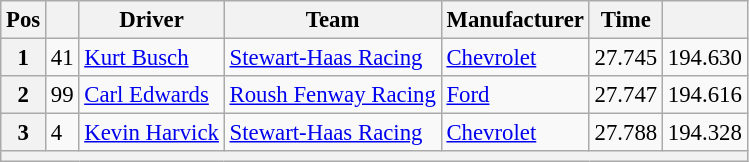<table class="wikitable" style="font-size:95%">
<tr>
<th>Pos</th>
<th></th>
<th>Driver</th>
<th>Team</th>
<th>Manufacturer</th>
<th>Time</th>
<th></th>
</tr>
<tr>
<th>1</th>
<td>41</td>
<td><a href='#'>Kurt Busch</a></td>
<td><a href='#'>Stewart-Haas Racing</a></td>
<td><a href='#'>Chevrolet</a></td>
<td>27.745</td>
<td>194.630</td>
</tr>
<tr>
<th>2</th>
<td>99</td>
<td><a href='#'>Carl Edwards</a></td>
<td><a href='#'>Roush Fenway Racing</a></td>
<td><a href='#'>Ford</a></td>
<td>27.747</td>
<td>194.616</td>
</tr>
<tr>
<th>3</th>
<td>4</td>
<td><a href='#'>Kevin Harvick</a></td>
<td><a href='#'>Stewart-Haas Racing</a></td>
<td><a href='#'>Chevrolet</a></td>
<td>27.788</td>
<td>194.328</td>
</tr>
<tr>
<th colspan="7"></th>
</tr>
</table>
